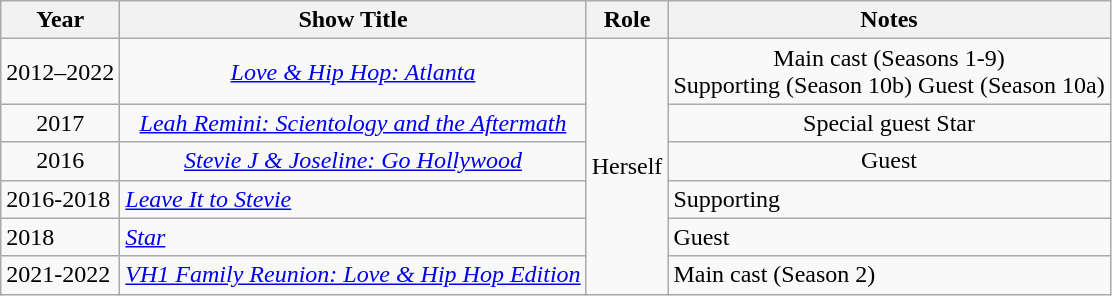<table class="wikitable sortable">
<tr>
<th>Year</th>
<th>Show Title</th>
<th>Role</th>
<th>Notes</th>
</tr>
<tr style="text-align:center;">
<td>2012–2022</td>
<td><em><a href='#'>Love & Hip Hop: Atlanta</a></em></td>
<td rowspan="6">Herself</td>
<td>Main cast (Seasons 1-9)<br>Supporting (Season 10b)
Guest (Season 10a)</td>
</tr>
<tr style="text-align:center;">
<td>2017</td>
<td><em><a href='#'>Leah Remini: Scientology and the Aftermath</a></em></td>
<td>Special guest Star</td>
</tr>
<tr style="text-align:center;">
<td>2016</td>
<td><em><a href='#'>Stevie J & Joseline: Go Hollywood</a></em></td>
<td>Guest</td>
</tr>
<tr>
<td>2016-2018</td>
<td><em><a href='#'>Leave It to Stevie</a></em></td>
<td>Supporting</td>
</tr>
<tr>
<td>2018</td>
<td><em><a href='#'>Star</a></em></td>
<td>Guest</td>
</tr>
<tr>
<td>2021-2022</td>
<td><em><a href='#'>VH1 Family Reunion: Love & Hip Hop Edition</a></em></td>
<td>Main cast (Season 2)</td>
</tr>
</table>
